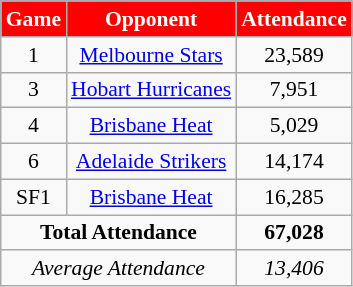<table class="wikitable sortable" style="text-align:center; font-size:90%">
<tr>
<th style="background:red; color:white" align=right>Game</th>
<th style="background:red; color:white" align=right; class="unsortable">Opponent</th>
<th style="background:red; color:white" align=right>Attendance</th>
</tr>
<tr>
<td>1</td>
<td><a href='#'>Melbourne Stars</a></td>
<td>23,589</td>
</tr>
<tr>
<td>3</td>
<td><a href='#'>Hobart Hurricanes</a></td>
<td>7,951</td>
</tr>
<tr>
<td>4</td>
<td><a href='#'>Brisbane Heat</a></td>
<td>5,029</td>
</tr>
<tr>
<td>6</td>
<td><a href='#'>Adelaide Strikers</a></td>
<td>14,174</td>
</tr>
<tr>
<td>SF1</td>
<td><a href='#'>Brisbane Heat</a></td>
<td>16,285</td>
</tr>
<tr class="sortbottom">
<td colspan="2"><strong>Total Attendance</strong></td>
<td><strong>67,028</strong></td>
</tr>
<tr class="sortbottom">
<td colspan="2"><em>Average Attendance</em></td>
<td><em>13,406</em></td>
</tr>
</table>
